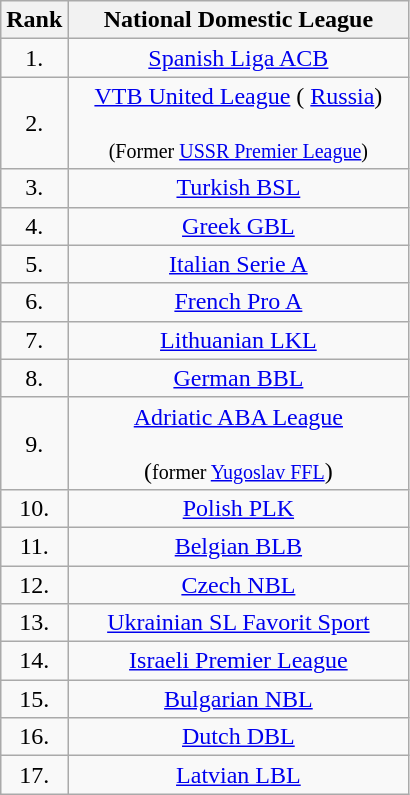<table class="wikitable sortable" style="text-align:center;">
<tr>
<th>Rank</th>
<th width = 220px>National Domestic League</th>
</tr>
<tr>
<td>1.</td>
<td> <a href='#'>Spanish Liga ACB</a><br></td>
</tr>
<tr>
<td>2.</td>
<td><a href='#'>VTB United League</a> ( <a href='#'>Russia</a>)<br>        <br> <small>(Former  <a href='#'>USSR Premier League</a>)</small></td>
</tr>
<tr>
<td>3.</td>
<td> <a href='#'>Turkish BSL</a><br></td>
</tr>
<tr>
<td>4.</td>
<td> <a href='#'>Greek GBL</a><br></td>
</tr>
<tr>
<td>5.</td>
<td> <a href='#'>Italian Serie A</a><br></td>
</tr>
<tr>
<td>6.</td>
<td> <a href='#'>French Pro A</a><br></td>
</tr>
<tr>
<td>7.</td>
<td> <a href='#'>Lithuanian LKL</a><br></td>
</tr>
<tr>
<td>8.</td>
<td> <a href='#'>German BBL</a><br></td>
</tr>
<tr>
<td>9.</td>
<td><a href='#'>Adriatic ABA League</a><br>       <br> (<small>former  <a href='#'>Yugoslav FFL</a></small>)<br></td>
</tr>
<tr>
<td>10.</td>
<td> <a href='#'>Polish PLK</a><br></td>
</tr>
<tr>
<td>11.</td>
<td> <a href='#'>Belgian BLB</a><br></td>
</tr>
<tr>
<td>12.</td>
<td> <a href='#'>Czech NBL</a><br></td>
</tr>
<tr>
<td>13.</td>
<td> <a href='#'>Ukrainian SL Favorit Sport</a><br></td>
</tr>
<tr>
<td>14.</td>
<td> <a href='#'>Israeli Premier League</a><br></td>
</tr>
<tr>
<td>15.</td>
<td> <a href='#'>Bulgarian NBL</a><br></td>
</tr>
<tr>
<td>16.</td>
<td> <a href='#'>Dutch DBL</a><br></td>
</tr>
<tr>
<td>17.</td>
<td> <a href='#'>Latvian LBL</a><br></td>
</tr>
</table>
